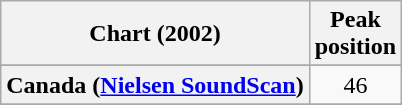<table class="wikitable sortable plainrowheaders" style="text-align:center">
<tr>
<th scope="col">Chart (2002)</th>
<th scope="col">Peak<br>position</th>
</tr>
<tr>
</tr>
<tr>
</tr>
<tr>
<th scope=row>Canada (<a href='#'>Nielsen SoundScan</a>)</th>
<td style="text-align:center;">46</td>
</tr>
<tr>
</tr>
<tr>
</tr>
<tr>
</tr>
<tr>
</tr>
<tr>
</tr>
<tr>
</tr>
<tr>
</tr>
<tr>
</tr>
<tr>
</tr>
<tr>
</tr>
</table>
